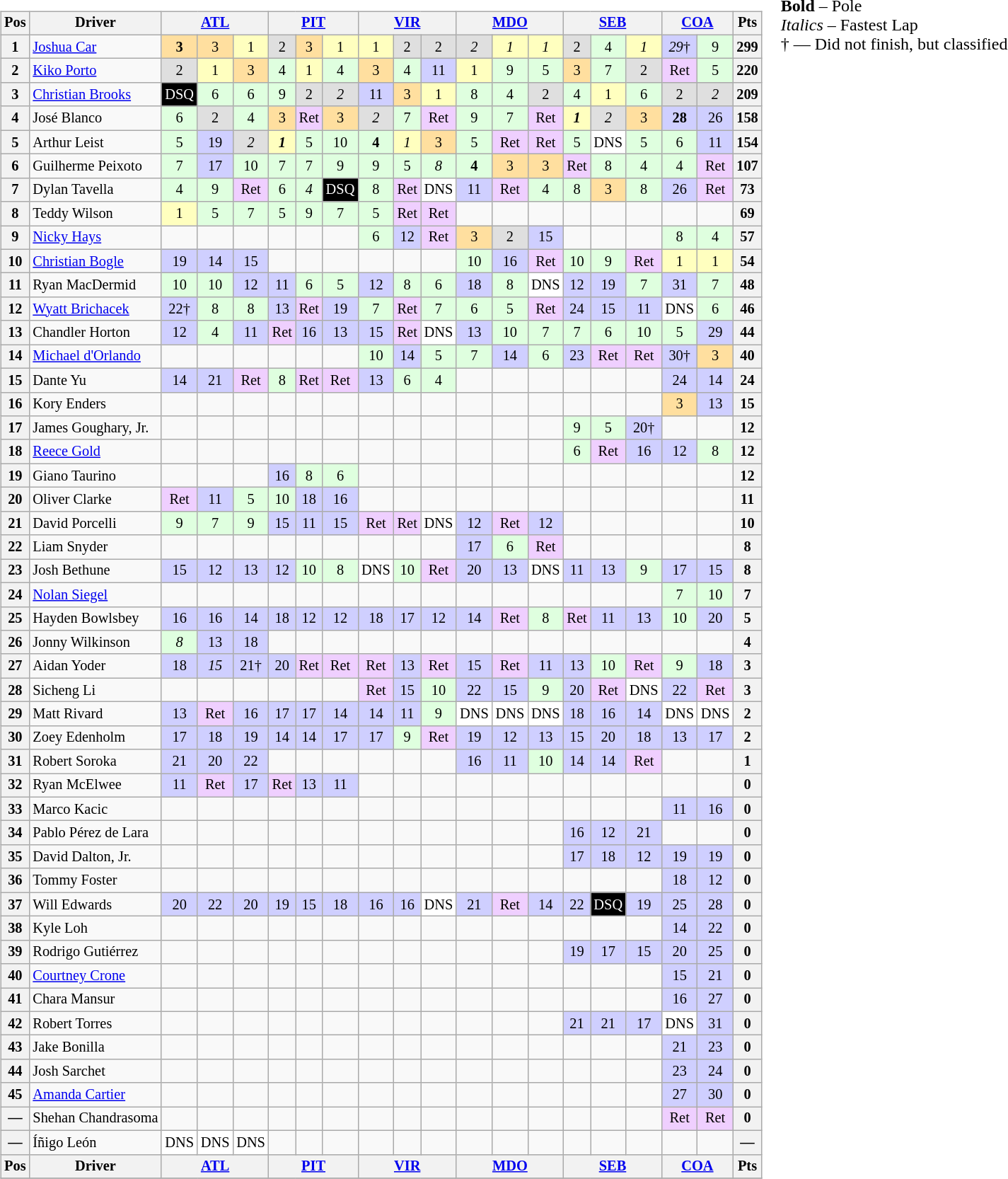<table>
<tr>
<td><br><table class="wikitable" style="font-size:85%; text-align:center">
<tr style="background:#f9f9f9">
<th>Pos</th>
<th>Driver</th>
<th colspan=3><a href='#'>ATL</a></th>
<th colspan=3><a href='#'>PIT</a></th>
<th colspan=3><a href='#'>VIR</a></th>
<th colspan=3><a href='#'>MDO</a></th>
<th colspan=3><a href='#'>SEB</a></th>
<th colspan=2><a href='#'>COA</a></th>
<th>Pts</th>
</tr>
<tr>
<th>1</th>
<td style="text-align:left"> <a href='#'>Joshua Car</a></td>
<td style="background:#ffdf9f"><strong>3</strong></td>
<td style="background:#ffdf9f">3</td>
<td style="background:#ffffbf">1</td>
<td style="background:#dfdfdf">2</td>
<td style="background:#ffdf9f">3</td>
<td style="background:#ffffbf">1</td>
<td style="background:#ffffbf">1</td>
<td style="background:#dfdfdf">2</td>
<td style="background:#dfdfdf">2</td>
<td style="background:#dfdfdf"><em>2</em></td>
<td style="background:#ffffbf"><em>1</em></td>
<td style="background:#ffffbf"><em>1</em></td>
<td style="background:#dfdfdf">2</td>
<td style="background:#dfffdf">4</td>
<td style="background:#ffffbf"><em>1</em></td>
<td style="background:#cfcfff"><em>29</em>†</td>
<td style="background:#dfffdf">9</td>
<th>299</th>
</tr>
<tr>
<th>2</th>
<td style="text-align:left"> <a href='#'>Kiko Porto</a></td>
<td style="background:#dfdfdf">2</td>
<td style="background:#ffffbf">1</td>
<td style="background:#ffdf9f">3</td>
<td style="background:#dfffdf">4</td>
<td style="background:#ffffbf">1</td>
<td style="background:#dfffdf">4</td>
<td style="background:#ffdf9f">3</td>
<td style="background:#dfffdf">4</td>
<td style="background:#cfcfff">11</td>
<td style="background:#ffffbf">1</td>
<td style="background:#dfffdf">9</td>
<td style="background:#dfffdf">5</td>
<td style="background:#ffdf9f">3</td>
<td style="background:#dfffdf">7</td>
<td style="background:#dfdfdf">2</td>
<td style="background:#efcfff">Ret</td>
<td style="background:#dfffdf">5</td>
<th>220</th>
</tr>
<tr>
<th>3</th>
<td style="text-align:left"> <a href='#'>Christian Brooks</a></td>
<td style="background:#000000; color:white">DSQ</td>
<td style="background:#dfffdf">6</td>
<td style="background:#dfffdf">6</td>
<td style="background:#dfffdf">9</td>
<td style="background:#dfdfdf">2</td>
<td style="background:#dfdfdf"><em>2</em></td>
<td style="background:#cfcfff">11</td>
<td style="background:#ffdf9f">3</td>
<td style="background:#ffffbf">1</td>
<td style="background:#dfffdf">8</td>
<td style="background:#dfffdf">4</td>
<td style="background:#dfdfdf">2</td>
<td style="background:#dfffdf">4</td>
<td style="background:#ffffbf">1</td>
<td style="background:#dfffdf">6</td>
<td style="background:#dfdfdf">2</td>
<td style="background:#dfdfdf"><em>2</em></td>
<th>209</th>
</tr>
<tr>
<th>4</th>
<td style="text-align:left"> José Blanco</td>
<td style="background:#dfffdf">6</td>
<td style="background:#dfdfdf">2</td>
<td style="background:#dfffdf">4</td>
<td style="background:#ffdf9f">3</td>
<td style="background:#efcfff">Ret</td>
<td style="background:#ffdf9f">3</td>
<td style="background:#dfdfdf"><em>2</em></td>
<td style="background:#dfffdf">7</td>
<td style="background:#efcfff">Ret</td>
<td style="background:#dfffdf">9</td>
<td style="background:#dfffdf">7</td>
<td style="background:#efcfff">Ret</td>
<td style="background:#ffffbf"><strong><em>1</em></strong></td>
<td style="background:#dfdfdf"><em>2</em></td>
<td style="background:#ffdf9f">3</td>
<td style="background:#cfcfff"><strong>28</strong></td>
<td style="background:#cfcfff">26</td>
<th>158</th>
</tr>
<tr>
<th>5</th>
<td style="text-align:left"> Arthur Leist</td>
<td style="background:#dfffdf">5</td>
<td style="background:#cfcfff">19</td>
<td style="background:#dfdfdf"><em>2</em></td>
<td style="background:#ffffbf"><strong><em>1</em></strong></td>
<td style="background:#dfffdf">5</td>
<td style="background:#dfffdf">10</td>
<td style="background:#dfffdf"><strong>4</strong></td>
<td style="background:#ffffbf"><em>1</em></td>
<td style="background:#ffdf9f">3</td>
<td style="background:#dfffdf">5</td>
<td style="background:#efcfff">Ret</td>
<td style="background:#efcfff">Ret</td>
<td style="background:#dfffdf">5</td>
<td style="background:#ffffff">DNS</td>
<td style="background:#dfffdf">5</td>
<td style="background:#dfffdf">6</td>
<td style="background:#cfcfff">11</td>
<th>154</th>
</tr>
<tr>
<th>6</th>
<td style="text-align:left"> Guilherme Peixoto</td>
<td style="background:#dfffdf">7</td>
<td style="background:#cfcfff">17</td>
<td style="background:#dfffdf">10</td>
<td style="background:#dfffdf">7</td>
<td style="background:#dfffdf">7</td>
<td style="background:#dfffdf">9</td>
<td style="background:#dfffdf">9</td>
<td style="background:#dfffdf">5</td>
<td style="background:#dfffdf"><em>8</em></td>
<td style="background:#dfffdf"><strong>4</strong></td>
<td style="background:#ffdf9f">3</td>
<td style="background:#ffdf9f">3</td>
<td style="background:#efcfff">Ret</td>
<td style="background:#dfffdf">8</td>
<td style="background:#dfffdf">4</td>
<td style="background:#dfffdf">4</td>
<td style="background:#efcfff">Ret</td>
<th>107</th>
</tr>
<tr>
<th>7</th>
<td style="text-align:left"> Dylan Tavella</td>
<td style="background:#dfffdf">4</td>
<td style="background:#dfffdf">9</td>
<td style="background:#efcfff">Ret</td>
<td style="background:#dfffdf">6</td>
<td style="background:#dfffdf"><em>4</em></td>
<td style="background:#000000; color:white">DSQ</td>
<td style="background:#dfffdf">8</td>
<td style="background:#efcfff">Ret</td>
<td style="background:#ffffff">DNS</td>
<td style="background:#cfcfff">11</td>
<td style="background:#efcfff">Ret</td>
<td style="background:#dfffdf">4</td>
<td style="background:#dfffdf">8</td>
<td style="background:#ffdf9f">3</td>
<td style="background:#dfffdf">8</td>
<td style="background:#cfcfff">26</td>
<td style="background:#efcfff">Ret</td>
<th>73</th>
</tr>
<tr>
<th>8</th>
<td style="text-align:left"> Teddy Wilson</td>
<td style="background:#ffffbf">1</td>
<td style="background:#dfffdf">5</td>
<td style="background:#dfffdf">7</td>
<td style="background:#dfffdf">5</td>
<td style="background:#dfffdf">9</td>
<td style="background:#dfffdf">7</td>
<td style="background:#dfffdf">5</td>
<td style="background:#efcfff">Ret</td>
<td style="background:#efcfff">Ret</td>
<td></td>
<td></td>
<td></td>
<td></td>
<td></td>
<td></td>
<td></td>
<td></td>
<th>69</th>
</tr>
<tr>
<th>9</th>
<td style="text-align:left"> <a href='#'>Nicky Hays</a></td>
<td></td>
<td></td>
<td></td>
<td></td>
<td></td>
<td></td>
<td style="background:#dfffdf">6</td>
<td style="background:#cfcfff">12</td>
<td style="background:#efcfff">Ret</td>
<td style="background:#ffdf9f">3</td>
<td style="background:#dfdfdf">2</td>
<td style="background:#cfcfff">15</td>
<td></td>
<td></td>
<td></td>
<td style="background:#dfffdf">8</td>
<td style="background:#dfffdf">4</td>
<th>57</th>
</tr>
<tr>
<th>10</th>
<td style="text-align:left"> <a href='#'>Christian Bogle</a></td>
<td style="background:#cfcfff">19</td>
<td style="background:#cfcfff">14</td>
<td style="background:#cfcfff">15</td>
<td></td>
<td></td>
<td></td>
<td></td>
<td></td>
<td></td>
<td style="background:#dfffdf">10</td>
<td style="background:#cfcfff">16</td>
<td style="background:#efcfff">Ret</td>
<td style="background:#dfffdf">10</td>
<td style="background:#dfffdf">9</td>
<td style="background:#efcfff">Ret</td>
<td style="background:#ffffbf">1</td>
<td style="background:#ffffbf">1</td>
<th>54</th>
</tr>
<tr>
<th>11</th>
<td style="text-align:left"> Ryan MacDermid</td>
<td style="background:#dfffdf">10</td>
<td style="background:#dfffdf">10</td>
<td style="background:#cfcfff">12</td>
<td style="background:#cfcfff">11</td>
<td style="background:#dfffdf">6</td>
<td style="background:#dfffdf">5</td>
<td style="background:#cfcfff">12</td>
<td style="background:#dfffdf">8</td>
<td style="background:#dfffdf">6</td>
<td style="background:#cfcfff">18</td>
<td style="background:#dfffdf">8</td>
<td style="background:#ffffff">DNS</td>
<td style="background:#cfcfff">12</td>
<td style="background:#cfcfff">19</td>
<td style="background:#dfffdf">7</td>
<td style="background:#cfcfff">31</td>
<td style="background:#dfffdf">7</td>
<th>48</th>
</tr>
<tr>
<th>12</th>
<td style="text-align:left"> <a href='#'>Wyatt Brichacek</a></td>
<td style="background:#cfcfff">22†</td>
<td style="background:#dfffdf">8</td>
<td style="background:#dfffdf">8</td>
<td style="background:#cfcfff">13</td>
<td style="background:#efcfff">Ret</td>
<td style="background:#cfcfff">19</td>
<td style="background:#dfffdf">7</td>
<td style="background:#efcfff">Ret</td>
<td style="background:#dfffdf">7</td>
<td style="background:#dfffdf">6</td>
<td style="background:#dfffdf">5</td>
<td style="background:#efcfff">Ret</td>
<td style="background:#cfcfff">24</td>
<td style="background:#cfcfff">15</td>
<td style="background:#cfcfff">11</td>
<td style="background:#ffffff">DNS</td>
<td style="background:#dfffdf">6</td>
<th>46</th>
</tr>
<tr>
<th>13</th>
<td style="text-align:left"> Chandler Horton</td>
<td style="background:#cfcfff">12</td>
<td style="background:#dfffdf">4</td>
<td style="background:#cfcfff">11</td>
<td style="background:#efcfff">Ret</td>
<td style="background:#cfcfff">16</td>
<td style="background:#cfcfff">13</td>
<td style="background:#cfcfff">15</td>
<td style="background:#efcfff">Ret</td>
<td style="background:#ffffff">DNS</td>
<td style="background:#cfcfff">13</td>
<td style="background:#dfffdf">10</td>
<td style="background:#dfffdf">7</td>
<td style="background:#dfffdf">7</td>
<td style="background:#dfffdf">6</td>
<td style="background:#dfffdf">10</td>
<td style="background:#dfffdf">5</td>
<td style="background:#cfcfff">29</td>
<th>44</th>
</tr>
<tr>
<th>14</th>
<td style="text-align:left"> <a href='#'>Michael d'Orlando</a></td>
<td></td>
<td></td>
<td></td>
<td></td>
<td></td>
<td></td>
<td style="background:#dfffdf">10</td>
<td style="background:#cfcfff">14</td>
<td style="background:#dfffdf">5</td>
<td style="background:#dfffdf">7</td>
<td style="background:#cfcfff">14</td>
<td style="background:#dfffdf">6</td>
<td style="background:#cfcfff">23</td>
<td style="background:#efcfff">Ret</td>
<td style="background:#efcfff">Ret</td>
<td style="background:#cfcfff">30†</td>
<td style="background:#ffdf9f">3</td>
<th>40</th>
</tr>
<tr>
<th>15</th>
<td style="text-align:left"> Dante Yu</td>
<td style="background:#cfcfff">14</td>
<td style="background:#cfcfff">21</td>
<td style="background:#efcfff">Ret</td>
<td style="background:#dfffdf">8</td>
<td style="background:#efcfff">Ret</td>
<td style="background:#efcfff">Ret</td>
<td style="background:#cfcfff">13</td>
<td style="background:#dfffdf">6</td>
<td style="background:#dfffdf">4</td>
<td></td>
<td></td>
<td></td>
<td></td>
<td></td>
<td></td>
<td style="background:#cfcfff">24</td>
<td style="background:#cfcfff">14</td>
<th>24</th>
</tr>
<tr>
<th>16</th>
<td style="text-align:left"> Kory Enders</td>
<td></td>
<td></td>
<td></td>
<td></td>
<td></td>
<td></td>
<td></td>
<td></td>
<td></td>
<td></td>
<td></td>
<td></td>
<td></td>
<td></td>
<td></td>
<td style="background:#ffdf9f">3</td>
<td style="background:#cfcfff">13</td>
<th>15</th>
</tr>
<tr>
<th>17</th>
<td style="text-align:left"> James Goughary, Jr.</td>
<td></td>
<td></td>
<td></td>
<td></td>
<td></td>
<td></td>
<td></td>
<td></td>
<td></td>
<td></td>
<td></td>
<td></td>
<td style="background:#dfffdf">9</td>
<td style="background:#dfffdf">5</td>
<td style="background:#cfcfff">20†</td>
<td></td>
<td></td>
<th>12</th>
</tr>
<tr>
<th>18</th>
<td style="text-align:left"> <a href='#'>Reece Gold</a></td>
<td></td>
<td></td>
<td></td>
<td></td>
<td></td>
<td></td>
<td></td>
<td></td>
<td></td>
<td></td>
<td></td>
<td></td>
<td style="background:#dfffdf">6</td>
<td style="background:#efcfff">Ret</td>
<td style="background:#cfcfff">16</td>
<td style="background:#cfcfff">12</td>
<td style="background:#dfffdf">8</td>
<th>12</th>
</tr>
<tr>
<th>19</th>
<td style="text-align:left"> Giano Taurino</td>
<td></td>
<td></td>
<td></td>
<td style="background:#cfcfff">16</td>
<td style="background:#dfffdf">8</td>
<td style="background:#dfffdf">6</td>
<td></td>
<td></td>
<td></td>
<td></td>
<td></td>
<td></td>
<td></td>
<td></td>
<td></td>
<td></td>
<td></td>
<th>12</th>
</tr>
<tr>
<th>20</th>
<td style="text-align:left"> Oliver Clarke</td>
<td style="background:#efcfff">Ret</td>
<td style="background:#cfcfff">11</td>
<td style="background:#dfffdf">5</td>
<td style="background:#dfffdf">10</td>
<td style="background:#cfcfff">18</td>
<td style="background:#cfcfff">16</td>
<td></td>
<td></td>
<td></td>
<td></td>
<td></td>
<td></td>
<td></td>
<td></td>
<td></td>
<td></td>
<td></td>
<th>11</th>
</tr>
<tr>
<th>21</th>
<td style="text-align:left"> David Porcelli</td>
<td style="background:#dfffdf">9</td>
<td style="background:#dfffdf">7</td>
<td style="background:#dfffdf">9</td>
<td style="background:#cfcfff">15</td>
<td style="background:#cfcfff">11</td>
<td style="background:#cfcfff">15</td>
<td style="background:#efcfff">Ret</td>
<td style="background:#efcfff">Ret</td>
<td style="background:#ffffff">DNS</td>
<td style="background:#cfcfff">12</td>
<td style="background:#efcfff">Ret</td>
<td style="background:#cfcfff">12</td>
<td></td>
<td></td>
<td></td>
<td></td>
<td></td>
<th>10</th>
</tr>
<tr>
<th>22</th>
<td style="text-align:left"> Liam Snyder</td>
<td></td>
<td></td>
<td></td>
<td></td>
<td></td>
<td></td>
<td></td>
<td></td>
<td></td>
<td style="background:#cfcfff">17</td>
<td style="background:#dfffdf">6</td>
<td style="background:#efcfff">Ret</td>
<td></td>
<td></td>
<td></td>
<td></td>
<td></td>
<th>8</th>
</tr>
<tr>
<th>23</th>
<td style="text-align:left"> Josh Bethune</td>
<td style="background:#cfcfff">15</td>
<td style="background:#cfcfff">12</td>
<td style="background:#cfcfff">13</td>
<td style="background:#cfcfff">12</td>
<td style="background:#dfffdf">10</td>
<td style="background:#dfffdf">8</td>
<td style="background:#ffffff">DNS</td>
<td style="background:#dfffdf">10</td>
<td style="background:#efcfff">Ret</td>
<td style="background:#cfcfff">20</td>
<td style="background:#cfcfff">13</td>
<td style="background:#ffffff">DNS</td>
<td style="background:#cfcfff">11</td>
<td style="background:#cfcfff">13</td>
<td style="background:#dfffdf">9</td>
<td style="background:#cfcfff">17</td>
<td style="background:#cfcfff">15</td>
<th>8</th>
</tr>
<tr>
<th>24</th>
<td style="text-align:left"> <a href='#'>Nolan Siegel</a></td>
<td></td>
<td></td>
<td></td>
<td></td>
<td></td>
<td></td>
<td></td>
<td></td>
<td></td>
<td></td>
<td></td>
<td></td>
<td></td>
<td></td>
<td></td>
<td style="background:#dfffdf">7</td>
<td style="background:#dfffdf">10</td>
<th>7</th>
</tr>
<tr>
<th>25</th>
<td style="text-align:left"> Hayden Bowlsbey</td>
<td style="background:#cfcfff">16</td>
<td style="background:#cfcfff">16</td>
<td style="background:#cfcfff">14</td>
<td style="background:#cfcfff">18</td>
<td style="background:#cfcfff">12</td>
<td style="background:#cfcfff">12</td>
<td style="background:#cfcfff">18</td>
<td style="background:#cfcfff">17</td>
<td style="background:#cfcfff">12</td>
<td style="background:#cfcfff">14</td>
<td style="background:#efcfff">Ret</td>
<td style="background:#dfffdf">8</td>
<td style="background:#efcfff">Ret</td>
<td style="background:#cfcfff">11</td>
<td style="background:#cfcfff">13</td>
<td style="background:#dfffdf">10</td>
<td style="background:#cfcfff">20</td>
<th>5</th>
</tr>
<tr>
<th>26</th>
<td style="text-align:left"> Jonny Wilkinson</td>
<td style="background:#dfffdf"><em>8</em></td>
<td style="background:#cfcfff">13</td>
<td style="background:#cfcfff">18</td>
<td></td>
<td></td>
<td></td>
<td></td>
<td></td>
<td></td>
<td></td>
<td></td>
<td></td>
<td></td>
<td></td>
<td></td>
<td></td>
<td></td>
<th>4</th>
</tr>
<tr>
<th>27</th>
<td style="text-align:left"> Aidan Yoder</td>
<td style="background:#cfcfff">18</td>
<td style="background:#cfcfff"><em>15</em></td>
<td style="background:#cfcfff">21†</td>
<td style="background:#cfcfff">20</td>
<td style="background:#efcfff">Ret</td>
<td style="background:#efcfff">Ret</td>
<td style="background:#efcfff">Ret</td>
<td style="background:#cfcfff">13</td>
<td style="background:#efcfff">Ret</td>
<td style="background:#cfcfff">15</td>
<td style="background:#efcfff">Ret</td>
<td style="background:#cfcfff">11</td>
<td style="background:#cfcfff">13</td>
<td style="background:#dfffdf">10</td>
<td style="background:#efcfff">Ret</td>
<td style="background:#dfffdf">9</td>
<td style="background:#cfcfff">18</td>
<th>3</th>
</tr>
<tr>
<th>28</th>
<td style="text-align:left"> Sicheng Li</td>
<td></td>
<td></td>
<td></td>
<td></td>
<td></td>
<td></td>
<td style="background:#efcfff">Ret</td>
<td style="background:#cfcfff">15</td>
<td style="background:#dfffdf">10</td>
<td style="background:#cfcfff">22</td>
<td style="background:#cfcfff">15</td>
<td style="background:#dfffdf">9</td>
<td style="background:#cfcfff">20</td>
<td style="background:#efcfff">Ret</td>
<td style="background:#ffffff">DNS</td>
<td style="background:#cfcfff">22</td>
<td style="background:#efcfff">Ret</td>
<th>3</th>
</tr>
<tr>
<th>29</th>
<td style="text-align:left"> Matt Rivard</td>
<td style="background:#cfcfff">13</td>
<td style="background:#efcfff">Ret</td>
<td style="background:#cfcfff">16</td>
<td style="background:#cfcfff">17</td>
<td style="background:#cfcfff">17</td>
<td style="background:#cfcfff">14</td>
<td style="background:#cfcfff">14</td>
<td style="background:#cfcfff">11</td>
<td style="background:#dfffdf">9</td>
<td style="background:#ffffff">DNS</td>
<td style="background:#ffffff">DNS</td>
<td style="background:#ffffff">DNS</td>
<td style="background:#cfcfff">18</td>
<td style="background:#cfcfff">16</td>
<td style="background:#cfcfff">14</td>
<td style="background:#ffffff">DNS</td>
<td style="background:#ffffff">DNS</td>
<th>2</th>
</tr>
<tr>
<th>30</th>
<td style="text-align:left"> Zoey Edenholm</td>
<td style="background:#cfcfff">17</td>
<td style="background:#cfcfff">18</td>
<td style="background:#cfcfff">19</td>
<td style="background:#cfcfff">14</td>
<td style="background:#cfcfff">14</td>
<td style="background:#cfcfff">17</td>
<td style="background:#cfcfff">17</td>
<td style="background:#dfffdf">9</td>
<td style="background:#efcfff">Ret</td>
<td style="background:#cfcfff">19</td>
<td style="background:#cfcfff">12</td>
<td style="background:#cfcfff">13</td>
<td style="background:#cfcfff">15</td>
<td style="background:#cfcfff">20</td>
<td style="background:#cfcfff">18</td>
<td style="background:#cfcfff">13</td>
<td style="background:#cfcfff">17</td>
<th>2</th>
</tr>
<tr>
<th>31</th>
<td style="text-align:left"> Robert Soroka</td>
<td style="background:#cfcfff">21</td>
<td style="background:#cfcfff">20</td>
<td style="background:#cfcfff">22</td>
<td></td>
<td></td>
<td></td>
<td></td>
<td></td>
<td></td>
<td style="background:#cfcfff">16</td>
<td style="background:#cfcfff">11</td>
<td style="background:#dfffdf">10</td>
<td style="background:#cfcfff">14</td>
<td style="background:#cfcfff">14</td>
<td style="background:#efcfff">Ret</td>
<td></td>
<td></td>
<th>1</th>
</tr>
<tr>
<th>32</th>
<td style="text-align:left"> Ryan McElwee</td>
<td style="background:#cfcfff">11</td>
<td style="background:#efcfff">Ret</td>
<td style="background:#cfcfff">17</td>
<td style="background:#efcfff">Ret</td>
<td style="background:#cfcfff">13</td>
<td style="background:#cfcfff">11</td>
<td></td>
<td></td>
<td></td>
<td></td>
<td></td>
<td></td>
<td></td>
<td></td>
<td></td>
<td></td>
<td></td>
<th>0</th>
</tr>
<tr>
<th>33</th>
<td style="text-align:left"> Marco Kacic</td>
<td></td>
<td></td>
<td></td>
<td></td>
<td></td>
<td></td>
<td></td>
<td></td>
<td></td>
<td></td>
<td></td>
<td></td>
<td></td>
<td></td>
<td></td>
<td style="background:#cfcfff">11</td>
<td style="background:#cfcfff">16</td>
<th>0</th>
</tr>
<tr>
<th>34</th>
<td style="text-align:left"> Pablo Pérez de Lara</td>
<td></td>
<td></td>
<td></td>
<td></td>
<td></td>
<td></td>
<td></td>
<td></td>
<td></td>
<td></td>
<td></td>
<td></td>
<td style="background:#cfcfff">16</td>
<td style="background:#cfcfff">12</td>
<td style="background:#cfcfff">21</td>
<td></td>
<td></td>
<th>0</th>
</tr>
<tr>
<th>35</th>
<td style="text-align:left"> David Dalton, Jr.</td>
<td></td>
<td></td>
<td></td>
<td></td>
<td></td>
<td></td>
<td></td>
<td></td>
<td></td>
<td></td>
<td></td>
<td></td>
<td style="background:#cfcfff">17</td>
<td style="background:#cfcfff">18</td>
<td style="background:#cfcfff">12</td>
<td style="background:#cfcfff">19</td>
<td style="background:#cfcfff">19</td>
<th>0</th>
</tr>
<tr>
<th>36</th>
<td style="text-align:left"> Tommy Foster</td>
<td></td>
<td></td>
<td></td>
<td></td>
<td></td>
<td></td>
<td></td>
<td></td>
<td></td>
<td></td>
<td></td>
<td></td>
<td></td>
<td></td>
<td></td>
<td style="background:#cfcfff">18</td>
<td style="background:#cfcfff">12</td>
<th>0</th>
</tr>
<tr>
<th>37</th>
<td style="text-align:left"> Will Edwards</td>
<td style="background:#cfcfff">20</td>
<td style="background:#cfcfff">22</td>
<td style="background:#cfcfff">20</td>
<td style="background:#cfcfff">19</td>
<td style="background:#cfcfff">15</td>
<td style="background:#cfcfff">18</td>
<td style="background:#cfcfff">16</td>
<td style="background:#cfcfff">16</td>
<td style="background:#ffffff">DNS</td>
<td style="background:#cfcfff">21</td>
<td style="background:#efcfff">Ret</td>
<td style="background:#cfcfff">14</td>
<td style="background:#cfcfff">22</td>
<td style="background:#000000; color:white">DSQ</td>
<td style="background:#cfcfff">19</td>
<td style="background:#cfcfff">25</td>
<td style="background:#cfcfff">28</td>
<th>0</th>
</tr>
<tr>
<th>38</th>
<td style="text-align:left"> Kyle Loh</td>
<td></td>
<td></td>
<td></td>
<td></td>
<td></td>
<td></td>
<td></td>
<td></td>
<td></td>
<td></td>
<td></td>
<td></td>
<td></td>
<td></td>
<td></td>
<td style="background:#cfcfff">14</td>
<td style="background:#cfcfff">22</td>
<th>0</th>
</tr>
<tr>
<th>39</th>
<td style="text-align:left"> Rodrigo Gutiérrez</td>
<td></td>
<td></td>
<td></td>
<td></td>
<td></td>
<td></td>
<td></td>
<td></td>
<td></td>
<td></td>
<td></td>
<td></td>
<td style="background:#cfcfff">19</td>
<td style="background:#cfcfff">17</td>
<td style="background:#cfcfff">15</td>
<td style="background:#cfcfff">20</td>
<td style="background:#cfcfff">25</td>
<th>0</th>
</tr>
<tr>
<th>40</th>
<td style="text-align:left"> <a href='#'>Courtney Crone</a></td>
<td></td>
<td></td>
<td></td>
<td></td>
<td></td>
<td></td>
<td></td>
<td></td>
<td></td>
<td></td>
<td></td>
<td></td>
<td></td>
<td></td>
<td></td>
<td style="background:#cfcfff">15</td>
<td style="background:#cfcfff">21</td>
<th>0</th>
</tr>
<tr>
<th>41</th>
<td style="text-align:left"> Chara Mansur</td>
<td></td>
<td></td>
<td></td>
<td></td>
<td></td>
<td></td>
<td></td>
<td></td>
<td></td>
<td></td>
<td></td>
<td></td>
<td></td>
<td></td>
<td></td>
<td style="background:#cfcfff">16</td>
<td style="background:#cfcfff">27</td>
<th>0</th>
</tr>
<tr>
<th>42</th>
<td style="text-align:left"> Robert Torres</td>
<td></td>
<td></td>
<td></td>
<td></td>
<td></td>
<td></td>
<td></td>
<td></td>
<td></td>
<td></td>
<td></td>
<td></td>
<td style="background:#cfcfff">21</td>
<td style="background:#cfcfff">21</td>
<td style="background:#cfcfff">17</td>
<td style="background:#ffffff">DNS</td>
<td style="background:#cfcfff">31</td>
<th>0</th>
</tr>
<tr>
<th>43</th>
<td style="text-align:left"> Jake Bonilla</td>
<td></td>
<td></td>
<td></td>
<td></td>
<td></td>
<td></td>
<td></td>
<td></td>
<td></td>
<td></td>
<td></td>
<td></td>
<td></td>
<td></td>
<td></td>
<td style="background:#cfcfff">21</td>
<td style="background:#cfcfff">23</td>
<th>0</th>
</tr>
<tr>
<th>44</th>
<td style="text-align:left"> Josh Sarchet</td>
<td></td>
<td></td>
<td></td>
<td></td>
<td></td>
<td></td>
<td></td>
<td></td>
<td></td>
<td></td>
<td></td>
<td></td>
<td></td>
<td></td>
<td></td>
<td style="background:#cfcfff">23</td>
<td style="background:#cfcfff">24</td>
<th>0</th>
</tr>
<tr>
<th>45</th>
<td style="text-align:left"> <a href='#'>Amanda Cartier</a></td>
<td></td>
<td></td>
<td></td>
<td></td>
<td></td>
<td></td>
<td></td>
<td></td>
<td></td>
<td></td>
<td></td>
<td></td>
<td></td>
<td></td>
<td></td>
<td style="background:#cfcfff">27</td>
<td style="background:#cfcfff">30</td>
<th>0</th>
</tr>
<tr>
<th>—</th>
<td style="text-align:left" nowrap> Shehan Chandrasoma</td>
<td></td>
<td></td>
<td></td>
<td></td>
<td></td>
<td></td>
<td></td>
<td></td>
<td></td>
<td></td>
<td></td>
<td></td>
<td></td>
<td></td>
<td></td>
<td style="background:#efcfff">Ret</td>
<td style="background:#efcfff">Ret</td>
<th>0</th>
</tr>
<tr>
<th>—</th>
<td style="text-align:left"> Íñigo León</td>
<td style="background:#ffffff">DNS</td>
<td style="background:#ffffff">DNS</td>
<td style="background:#ffffff">DNS</td>
<td></td>
<td></td>
<td></td>
<td></td>
<td></td>
<td></td>
<td></td>
<td></td>
<td></td>
<td></td>
<td></td>
<td></td>
<td></td>
<td></td>
<th>—</th>
</tr>
<tr>
<th>Pos</th>
<th>Driver</th>
<th colspan=3><a href='#'>ATL</a></th>
<th colspan=3><a href='#'>PIT</a></th>
<th colspan=3><a href='#'>VIR</a></th>
<th colspan=3><a href='#'>MDO</a></th>
<th colspan=3><a href='#'>SEB</a></th>
<th colspan=2><a href='#'>COA</a></th>
<th>Pts</th>
</tr>
<tr>
</tr>
</table>
</td>
<td style="vertical-align:top"><br>
<span><strong>Bold</strong> – Pole<br><em>Italics</em> – Fastest Lap<br>† — Did not finish, but classified</span></td>
</tr>
</table>
